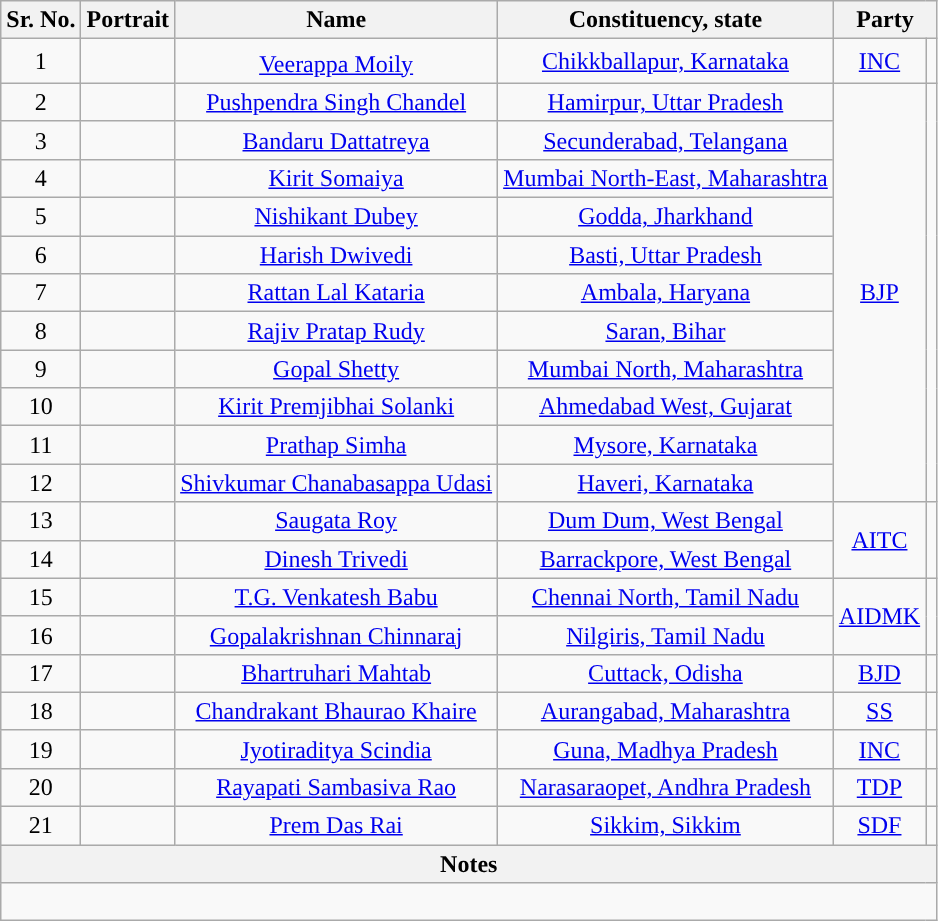<table class="wikitable">
<tr>
<th>Sr. No.</th>
<th>Portrait</th>
<th>Name</th>
<th>Constituency, state</th>
<th colspan="2">Party</th>
</tr>
<tr align="center">
<td>1</td>
<td></td>
<td><a href='#'>Veerappa Moily</a><sup></sup></td>
<td><a href='#'>Chikkballapur, Karnataka</a></td>
<td><a href='#'>INC</a></td>
<td></td>
</tr>
<tr align="center">
<td>2</td>
<td></td>
<td><a href='#'>Pushpendra Singh Chandel</a></td>
<td><a href='#'>Hamirpur, Uttar Pradesh</a></td>
<td rowspan="11"><a href='#'>BJP</a></td>
<td rowspan="11"></td>
</tr>
<tr align="center">
<td>3</td>
<td></td>
<td><a href='#'>Bandaru Dattatreya</a></td>
<td><a href='#'>Secunderabad, Telangana</a></td>
</tr>
<tr align="center">
<td>4</td>
<td></td>
<td><a href='#'>Kirit Somaiya</a></td>
<td><a href='#'>Mumbai North-East, Maharashtra</a></td>
</tr>
<tr align="center">
<td>5</td>
<td></td>
<td><a href='#'>Nishikant Dubey</a></td>
<td><a href='#'>Godda, Jharkhand</a></td>
</tr>
<tr align="center">
<td>6</td>
<td></td>
<td><a href='#'>Harish Dwivedi</a></td>
<td><a href='#'>Basti, Uttar Pradesh</a></td>
</tr>
<tr align="center">
<td>7</td>
<td></td>
<td><a href='#'>Rattan Lal Kataria</a></td>
<td><a href='#'>Ambala, Haryana</a></td>
</tr>
<tr align="center">
<td>8</td>
<td></td>
<td><a href='#'>Rajiv Pratap Rudy</a></td>
<td><a href='#'>Saran, Bihar</a></td>
</tr>
<tr align="center">
<td>9</td>
<td></td>
<td><a href='#'>Gopal Shetty</a></td>
<td><a href='#'>Mumbai North, Maharashtra</a></td>
</tr>
<tr align="center">
<td>10</td>
<td></td>
<td><a href='#'>Kirit Premjibhai Solanki</a></td>
<td><a href='#'>Ahmedabad West, Gujarat</a></td>
</tr>
<tr align="center">
<td>11</td>
<td></td>
<td><a href='#'>Prathap Simha</a></td>
<td><a href='#'>Mysore, Karnataka</a></td>
</tr>
<tr align="center">
<td>12</td>
<td></td>
<td><a href='#'>Shivkumar Chanabasappa Udasi</a></td>
<td><a href='#'>Haveri, Karnataka</a></td>
</tr>
<tr align="center">
<td>13</td>
<td></td>
<td><a href='#'>Saugata Roy</a></td>
<td><a href='#'>Dum Dum, West Bengal</a></td>
<td rowspan="2"><a href='#'>AITC</a></td>
<td rowspan="2"></td>
</tr>
<tr align="center">
<td>14</td>
<td></td>
<td><a href='#'>Dinesh Trivedi</a></td>
<td><a href='#'>Barrackpore, West Bengal</a></td>
</tr>
<tr align="center">
<td>15</td>
<td></td>
<td><a href='#'>T.G. Venkatesh Babu</a></td>
<td><a href='#'>Chennai North, Tamil Nadu</a></td>
<td rowspan="2"><a href='#'>AIDMK</a></td>
<td rowspan="2"></td>
</tr>
<tr align="center">
<td>16</td>
<td></td>
<td><a href='#'>Gopalakrishnan Chinnaraj</a></td>
<td><a href='#'>Nilgiris, Tamil Nadu</a></td>
</tr>
<tr align="center">
<td>17</td>
<td></td>
<td><a href='#'>Bhartruhari Mahtab</a></td>
<td><a href='#'>Cuttack, Odisha</a></td>
<td><a href='#'>BJD</a></td>
<td></td>
</tr>
<tr align="center">
<td>18</td>
<td></td>
<td><a href='#'>Chandrakant Bhaurao Khaire</a></td>
<td><a href='#'>Aurangabad, Maharashtra</a></td>
<td><a href='#'>SS</a></td>
<td></td>
</tr>
<tr align="center">
<td>19</td>
<td></td>
<td><a href='#'>Jyotiraditya Scindia</a></td>
<td><a href='#'>Guna, Madhya Pradesh</a></td>
<td><a href='#'>INC</a></td>
<td></td>
</tr>
<tr align="center">
<td>20</td>
<td></td>
<td><a href='#'>Rayapati Sambasiva Rao</a></td>
<td><a href='#'>Narasaraopet, Andhra Pradesh</a></td>
<td><a href='#'>TDP</a></td>
<td></td>
</tr>
<tr align="center">
<td>21</td>
<td></td>
<td><a href='#'>Prem Das Rai</a></td>
<td><a href='#'>Sikkim, Sikkim</a></td>
<td><a href='#'>SDF</a></td>
<td></td>
</tr>
<tr align="center">
<th colspan="6">Notes</th>
</tr>
<tr align="center">
<td colspan="6"><br></td>
</tr>
</table>
